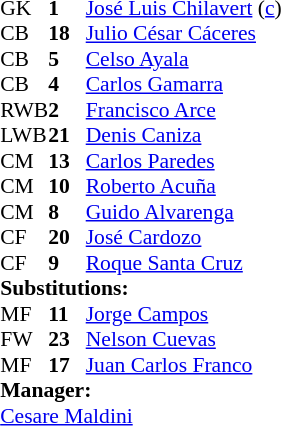<table style="font-size: 90%" cellspacing="0" cellpadding="0" align=center>
<tr>
<th width="25"></th>
<th width="25"></th>
</tr>
<tr>
<td>GK</td>
<td><strong>1</strong></td>
<td><a href='#'>José Luis Chilavert</a> (<a href='#'>c</a>)</td>
</tr>
<tr>
<td>CB</td>
<td><strong>18</strong></td>
<td><a href='#'>Julio César Cáceres</a></td>
</tr>
<tr>
<td>CB</td>
<td><strong>5</strong></td>
<td><a href='#'>Celso Ayala</a></td>
</tr>
<tr>
<td>CB</td>
<td><strong>4</strong></td>
<td><a href='#'>Carlos Gamarra</a></td>
</tr>
<tr>
<td>RWB</td>
<td><strong>2</strong></td>
<td><a href='#'>Francisco Arce</a></td>
</tr>
<tr>
<td>LWB</td>
<td><strong>21</strong></td>
<td><a href='#'>Denis Caniza</a></td>
</tr>
<tr>
<td>CM</td>
<td><strong>13</strong></td>
<td><a href='#'>Carlos Paredes</a></td>
<td></td>
</tr>
<tr>
<td>CM</td>
<td><strong>10</strong></td>
<td><a href='#'>Roberto Acuña</a></td>
</tr>
<tr>
<td>CM</td>
<td><strong>8</strong></td>
<td><a href='#'>Guido Alvarenga</a></td>
<td></td>
<td></td>
</tr>
<tr>
<td>CF</td>
<td><strong>20</strong></td>
<td><a href='#'>José Cardozo</a></td>
<td></td>
<td></td>
</tr>
<tr>
<td>CF</td>
<td><strong>9</strong></td>
<td><a href='#'>Roque Santa Cruz</a></td>
</tr>
<tr>
<td colspan=3><strong>Substitutions:</strong></td>
</tr>
<tr>
<td>MF</td>
<td><strong>11</strong></td>
<td><a href='#'>Jorge Campos</a></td>
<td></td>
<td></td>
</tr>
<tr>
<td>FW</td>
<td><strong>23</strong></td>
<td><a href='#'>Nelson Cuevas</a></td>
<td></td>
<td></td>
<td></td>
</tr>
<tr>
<td>MF</td>
<td><strong>17</strong></td>
<td><a href='#'>Juan Carlos Franco</a></td>
<td></td>
<td></td>
<td></td>
</tr>
<tr>
<td colspan=3><strong>Manager:</strong></td>
</tr>
<tr>
<td colspan="4"> <a href='#'>Cesare Maldini</a></td>
</tr>
</table>
